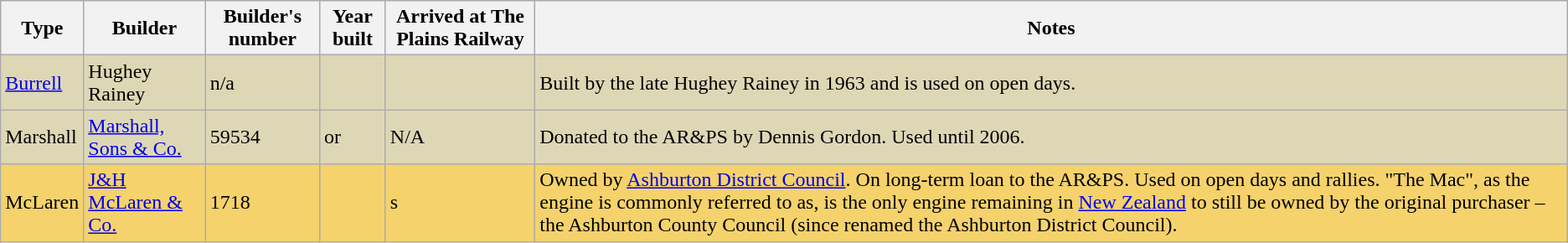<table class="sortable wikitable" border="1">
<tr>
<th>Type</th>
<th>Builder</th>
<th>Builder's number</th>
<th>Year built</th>
<th>Arrived at The Plains Railway</th>
<th>Notes</th>
</tr>
<tr style="background:#DED7B6;">
<td><a href='#'>Burrell</a></td>
<td>Hughey Rainey</td>
<td>n/a</td>
<td></td>
<td></td>
<td>Built by the late Hughey Rainey in 1963 and is used on open days.</td>
</tr>
<tr style="background:#DED7B6;">
<td>Marshall</td>
<td><a href='#'>Marshall, Sons & Co.</a></td>
<td>59534</td>
<td> or </td>
<td>N/A</td>
<td>Donated to the AR&PS by Dennis Gordon. Used until 2006.</td>
</tr>
<tr style="background:#F5D26C;">
<td>McLaren</td>
<td><a href='#'>J&H McLaren & Co.</a></td>
<td>1718</td>
<td></td>
<td>s</td>
<td>Owned by <a href='#'>Ashburton District Council</a>. On long-term loan to the AR&PS. Used on open days and rallies. "The Mac", as the engine is commonly referred to as, is the only engine remaining in <a href='#'>New Zealand</a> to still be owned by the original purchaser – the Ashburton County Council (since renamed the Ashburton District Council).</td>
</tr>
</table>
